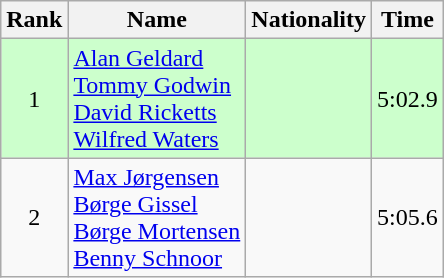<table class="wikitable sortable" style="text-align:center">
<tr>
<th>Rank</th>
<th>Name</th>
<th>Nationality</th>
<th>Time</th>
</tr>
<tr bgcolor=ccffcc>
<td>1</td>
<td align=left><a href='#'>Alan Geldard</a><br><a href='#'>Tommy Godwin</a><br><a href='#'>David Ricketts</a><br><a href='#'>Wilfred Waters</a></td>
<td align=left></td>
<td>5:02.9</td>
</tr>
<tr>
<td>2</td>
<td align=left><a href='#'>Max Jørgensen</a><br><a href='#'>Børge Gissel</a><br><a href='#'>Børge Mortensen</a><br><a href='#'>Benny Schnoor</a></td>
<td align=left></td>
<td>5:05.6</td>
</tr>
</table>
